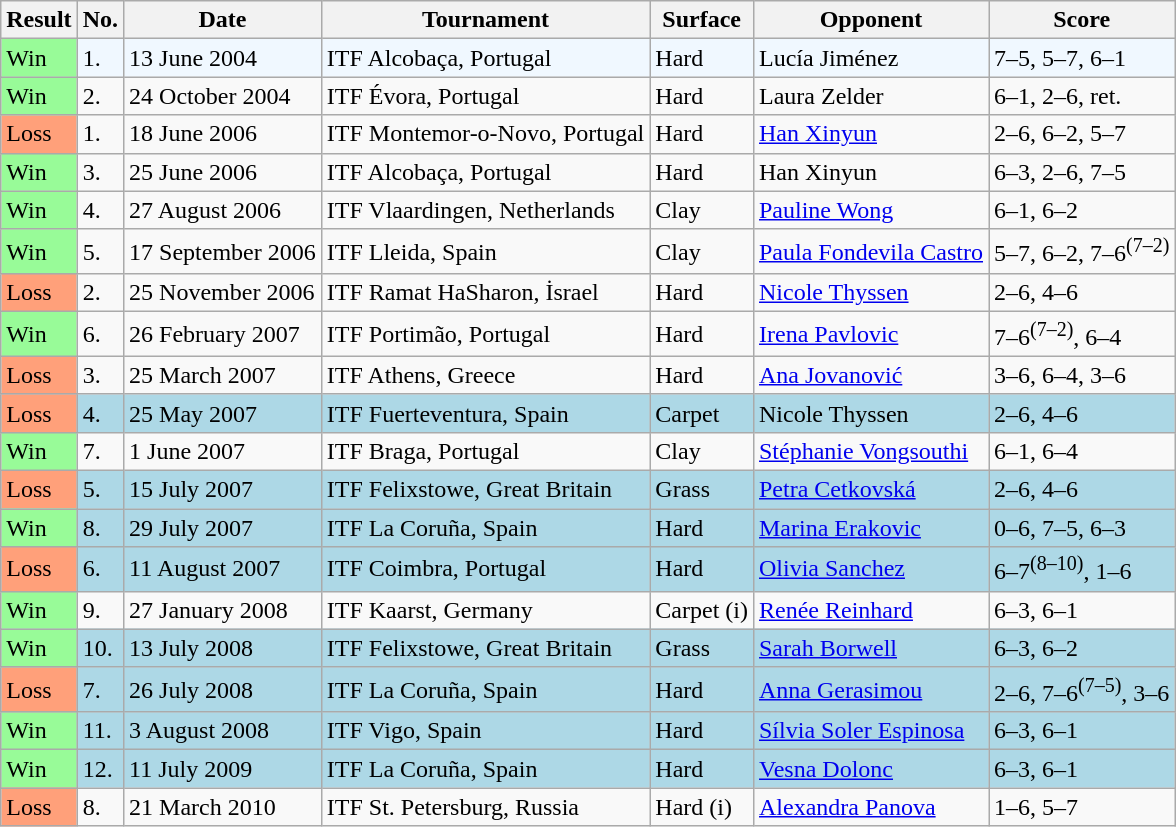<table class="sortable wikitable">
<tr>
<th>Result</th>
<th>No.</th>
<th>Date</th>
<th>Tournament</th>
<th>Surface</th>
<th>Opponent</th>
<th class="unsortable">Score</th>
</tr>
<tr style="background:#f0f8ff;">
<td style="background:#98fb98;">Win</td>
<td>1.</td>
<td>13 June 2004</td>
<td>ITF Alcobaça, Portugal</td>
<td>Hard</td>
<td> Lucía Jiménez</td>
<td>7–5, 5–7, 6–1</td>
</tr>
<tr>
<td style="background:#98fb98;">Win</td>
<td>2.</td>
<td>24 October 2004</td>
<td>ITF Évora, Portugal</td>
<td>Hard</td>
<td> Laura Zelder</td>
<td>6–1, 2–6, ret.</td>
</tr>
<tr>
<td style="background:#ffa07a;">Loss</td>
<td>1.</td>
<td>18 June 2006</td>
<td>ITF Montemor-o-Novo, Portugal</td>
<td>Hard</td>
<td> <a href='#'>Han Xinyun</a></td>
<td>2–6, 6–2, 5–7</td>
</tr>
<tr>
<td style="background:#98fb98;">Win</td>
<td>3.</td>
<td>25 June 2006</td>
<td>ITF Alcobaça, Portugal</td>
<td>Hard</td>
<td> Han Xinyun</td>
<td>6–3, 2–6, 7–5</td>
</tr>
<tr>
<td style="background:#98fb98;">Win</td>
<td>4.</td>
<td>27 August 2006</td>
<td>ITF Vlaardingen, Netherlands</td>
<td>Clay</td>
<td> <a href='#'>Pauline Wong</a></td>
<td>6–1, 6–2</td>
</tr>
<tr>
<td style="background:#98fb98;">Win</td>
<td>5.</td>
<td>17 September 2006</td>
<td>ITF Lleida, Spain</td>
<td>Clay</td>
<td> <a href='#'>Paula Fondevila Castro</a></td>
<td>5–7, 6–2, 7–6<sup>(7–2)</sup></td>
</tr>
<tr>
<td style="background:#ffa07a;">Loss</td>
<td>2.</td>
<td>25 November 2006</td>
<td>ITF Ramat HaSharon, İsrael</td>
<td>Hard</td>
<td> <a href='#'>Nicole Thyssen</a></td>
<td>2–6, 4–6</td>
</tr>
<tr>
<td style="background:#98fb98;">Win</td>
<td>6.</td>
<td>26 February 2007</td>
<td>ITF Portimão, Portugal</td>
<td>Hard</td>
<td> <a href='#'>Irena Pavlovic</a></td>
<td>7–6<sup>(7–2)</sup>, 6–4</td>
</tr>
<tr>
<td style="background:#ffa07a;">Loss</td>
<td>3.</td>
<td>25 March 2007</td>
<td>ITF Athens, Greece</td>
<td>Hard</td>
<td> <a href='#'>Ana Jovanović</a></td>
<td>3–6, 6–4, 3–6</td>
</tr>
<tr style="background:lightblue;">
<td style="background:#ffa07a;">Loss</td>
<td>4.</td>
<td>25 May 2007</td>
<td>ITF Fuerteventura, Spain</td>
<td>Carpet</td>
<td> Nicole Thyssen</td>
<td>2–6, 4–6</td>
</tr>
<tr>
<td style="background:#98fb98;">Win</td>
<td>7.</td>
<td>1 June 2007</td>
<td>ITF Braga, Portugal</td>
<td>Clay</td>
<td> <a href='#'>Stéphanie Vongsouthi</a></td>
<td>6–1, 6–4</td>
</tr>
<tr style="background:lightblue;">
<td style="background:#ffa07a;">Loss</td>
<td>5.</td>
<td>15 July 2007</td>
<td>ITF Felixstowe, Great Britain</td>
<td>Grass</td>
<td> <a href='#'>Petra Cetkovská</a></td>
<td>2–6, 4–6</td>
</tr>
<tr style="background:lightblue;">
<td style="background:#98fb98;">Win</td>
<td>8.</td>
<td>29 July 2007</td>
<td>ITF La Coruña, Spain</td>
<td>Hard</td>
<td> <a href='#'>Marina Erakovic</a></td>
<td>0–6, 7–5, 6–3</td>
</tr>
<tr style="background:lightblue;">
<td style="background:#ffa07a;">Loss</td>
<td>6.</td>
<td>11 August 2007</td>
<td>ITF Coimbra, Portugal</td>
<td>Hard</td>
<td> <a href='#'>Olivia Sanchez</a></td>
<td>6–7<sup>(8–10)</sup>, 1–6</td>
</tr>
<tr>
<td style="background:#98fb98;">Win</td>
<td>9.</td>
<td>27 January 2008</td>
<td>ITF Kaarst, Germany</td>
<td>Carpet (i)</td>
<td> <a href='#'>Renée Reinhard</a></td>
<td>6–3, 6–1</td>
</tr>
<tr style="background:lightblue;">
<td style="background:#98fb98;">Win</td>
<td>10.</td>
<td>13 July 2008</td>
<td>ITF Felixstowe, Great Britain</td>
<td>Grass</td>
<td> <a href='#'>Sarah Borwell</a></td>
<td>6–3, 6–2</td>
</tr>
<tr style="background:lightblue;">
<td style="background:#ffa07a;">Loss</td>
<td>7.</td>
<td>26 July 2008</td>
<td>ITF La Coruña, Spain</td>
<td>Hard</td>
<td> <a href='#'>Anna Gerasimou</a></td>
<td>2–6, 7–6<sup>(7–5)</sup>, 3–6</td>
</tr>
<tr style="background:lightblue;">
<td style="background:#98fb98;">Win</td>
<td>11.</td>
<td>3 August 2008</td>
<td>ITF Vigo, Spain</td>
<td>Hard</td>
<td> <a href='#'>Sílvia Soler Espinosa</a></td>
<td>6–3, 6–1</td>
</tr>
<tr style="background:lightblue;">
<td style="background:#98fb98;">Win</td>
<td>12.</td>
<td>11 July 2009</td>
<td>ITF La Coruña, Spain</td>
<td>Hard</td>
<td> <a href='#'>Vesna Dolonc</a></td>
<td>6–3, 6–1</td>
</tr>
<tr>
<td style="background:#ffa07a;">Loss</td>
<td>8.</td>
<td>21 March 2010</td>
<td>ITF St. Petersburg, Russia</td>
<td>Hard (i)</td>
<td> <a href='#'>Alexandra Panova</a></td>
<td>1–6, 5–7</td>
</tr>
</table>
